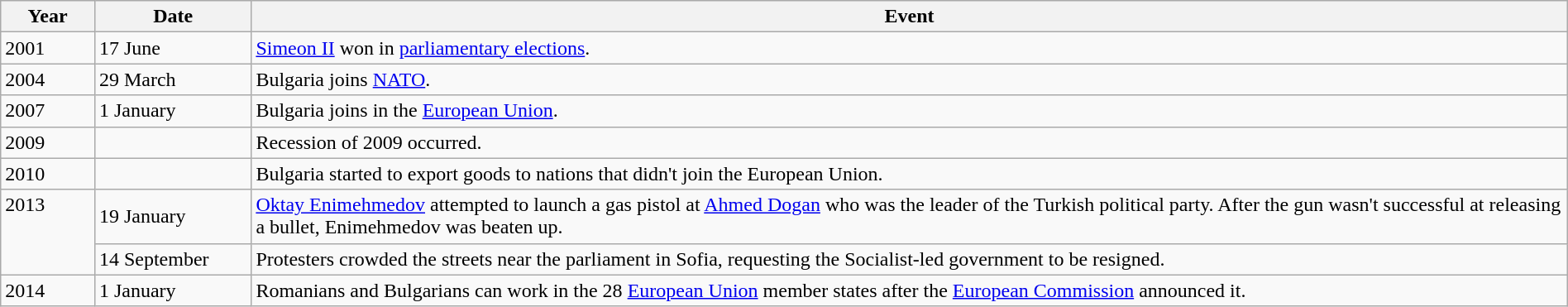<table class="wikitable" width="100%">
<tr>
<th style="width:6%">Year</th>
<th style="width:10%">Date</th>
<th>Event</th>
</tr>
<tr>
<td>2001</td>
<td>17 June</td>
<td><a href='#'>Simeon II</a> won in <a href='#'>parliamentary elections</a>.</td>
</tr>
<tr>
<td>2004</td>
<td>29 March</td>
<td>Bulgaria joins <a href='#'>NATO</a>.</td>
</tr>
<tr>
<td>2007</td>
<td>1 January</td>
<td>Bulgaria joins in the <a href='#'>European Union</a>.</td>
</tr>
<tr>
<td>2009</td>
<td></td>
<td>Recession of 2009 occurred.</td>
</tr>
<tr>
<td>2010</td>
<td></td>
<td>Bulgaria started to export goods to nations that didn't join the European Union.</td>
</tr>
<tr>
<td rowspan="2" valign="top">2013</td>
<td>19 January</td>
<td><a href='#'>Oktay Enimehmedov</a> attempted to launch a gas pistol at <a href='#'>Ahmed Dogan</a> who was the leader of the Turkish political party. After the gun wasn't successful at releasing a bullet, Enimehmedov was beaten up.</td>
</tr>
<tr>
<td>14 September</td>
<td>Protesters crowded the streets near the parliament in Sofia, requesting the Socialist-led government to be resigned.</td>
</tr>
<tr>
<td rowspan="4" valign="top">2014</td>
<td>1 January</td>
<td>Romanians and Bulgarians can work in the 28 <a href='#'>European Union</a> member states after the <a href='#'>European Commission</a> announced it.</td>
</tr>
</table>
